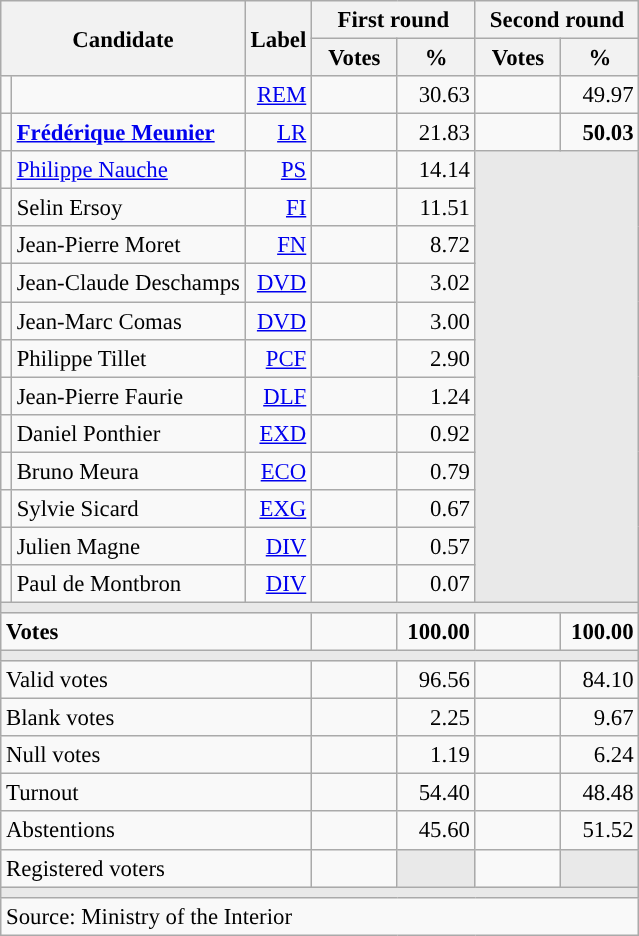<table class="wikitable" style="text-align:right;font-size:95%;">
<tr>
<th rowspan="2" colspan="2">Candidate</th>
<th rowspan="2">Label</th>
<th colspan="2">First round</th>
<th colspan="2">Second round</th>
</tr>
<tr>
<th style="width:50px;">Votes</th>
<th style="width:45px;">%</th>
<th style="width:50px;">Votes</th>
<th style="width:45px;">%</th>
</tr>
<tr>
<td style="color:inherit;background:"></td>
<td style="text-align:left;"></td>
<td><a href='#'>REM</a></td>
<td></td>
<td>30.63</td>
<td></td>
<td>49.97</td>
</tr>
<tr>
<td style="color:inherit;background:"></td>
<td style="text-align:left;"><strong><a href='#'>Frédérique Meunier</a></strong></td>
<td><a href='#'>LR</a></td>
<td></td>
<td>21.83</td>
<td><strong></strong></td>
<td><strong>50.03</strong></td>
</tr>
<tr>
<td style="color:inherit;background:"></td>
<td style="text-align:left;"><a href='#'>Philippe Nauche</a></td>
<td><a href='#'>PS</a></td>
<td></td>
<td>14.14</td>
<td colspan="2" rowspan="12" style="background:#E9E9E9;"></td>
</tr>
<tr>
<td style="color:inherit;background:"></td>
<td style="text-align:left;">Selin Ersoy</td>
<td><a href='#'>FI</a></td>
<td></td>
<td>11.51</td>
</tr>
<tr>
<td style="color:inherit;background:"></td>
<td style="text-align:left;">Jean-Pierre Moret</td>
<td><a href='#'>FN</a></td>
<td></td>
<td>8.72</td>
</tr>
<tr>
<td style="color:inherit;background:"></td>
<td style="text-align:left;">Jean-Claude Deschamps</td>
<td><a href='#'>DVD</a></td>
<td></td>
<td>3.02</td>
</tr>
<tr>
<td style="color:inherit;background:"></td>
<td style="text-align:left;">Jean-Marc Comas</td>
<td><a href='#'>DVD</a></td>
<td></td>
<td>3.00</td>
</tr>
<tr>
<td style="color:inherit;background:"></td>
<td style="text-align:left;">Philippe Tillet</td>
<td><a href='#'>PCF</a></td>
<td></td>
<td>2.90</td>
</tr>
<tr>
<td style="color:inherit;background:"></td>
<td style="text-align:left;">Jean-Pierre Faurie</td>
<td><a href='#'>DLF</a></td>
<td></td>
<td>1.24</td>
</tr>
<tr>
<td style="color:inherit;background:"></td>
<td style="text-align:left;">Daniel Ponthier</td>
<td><a href='#'>EXD</a></td>
<td></td>
<td>0.92</td>
</tr>
<tr>
<td style="color:inherit;background:"></td>
<td style="text-align:left;">Bruno Meura</td>
<td><a href='#'>ECO</a></td>
<td></td>
<td>0.79</td>
</tr>
<tr>
<td style="color:inherit;background:"></td>
<td style="text-align:left;">Sylvie Sicard</td>
<td><a href='#'>EXG</a></td>
<td></td>
<td>0.67</td>
</tr>
<tr>
<td style="color:inherit;background:"></td>
<td style="text-align:left;">Julien Magne</td>
<td><a href='#'>DIV</a></td>
<td></td>
<td>0.57</td>
</tr>
<tr>
<td style="color:inherit;background:"></td>
<td style="text-align:left;">Paul de Montbron</td>
<td><a href='#'>DIV</a></td>
<td></td>
<td>0.07</td>
</tr>
<tr>
<td colspan="7" style="background:#E9E9E9;"></td>
</tr>
<tr style="font-weight:bold;">
<td colspan="3" style="text-align:left;">Votes</td>
<td></td>
<td>100.00</td>
<td></td>
<td>100.00</td>
</tr>
<tr>
<td colspan="7" style="background:#E9E9E9;"></td>
</tr>
<tr>
<td colspan="3" style="text-align:left;">Valid votes</td>
<td></td>
<td>96.56</td>
<td></td>
<td>84.10</td>
</tr>
<tr>
<td colspan="3" style="text-align:left;">Blank votes</td>
<td></td>
<td>2.25</td>
<td></td>
<td>9.67</td>
</tr>
<tr>
<td colspan="3" style="text-align:left;">Null votes</td>
<td></td>
<td>1.19</td>
<td></td>
<td>6.24</td>
</tr>
<tr>
<td colspan="3" style="text-align:left;">Turnout</td>
<td></td>
<td>54.40</td>
<td></td>
<td>48.48</td>
</tr>
<tr>
<td colspan="3" style="text-align:left;">Abstentions</td>
<td></td>
<td>45.60</td>
<td></td>
<td>51.52</td>
</tr>
<tr>
<td colspan="3" style="text-align:left;">Registered voters</td>
<td></td>
<td style="color:inherit;background:#E9E9E9;"></td>
<td></td>
<td style="color:inherit;background:#E9E9E9;"></td>
</tr>
<tr>
<td colspan="7" style="background:#E9E9E9;"></td>
</tr>
<tr>
<td colspan="7" style="text-align:left;">Source: Ministry of the Interior</td>
</tr>
</table>
